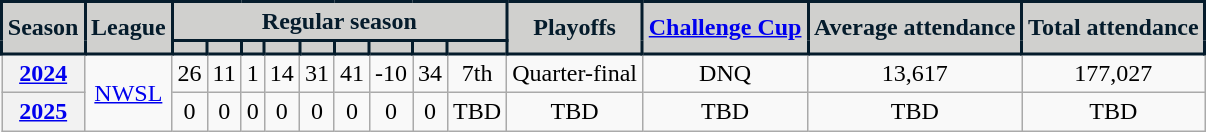<table class="wikitable" style="text-align: center;">
<tr>
<th rowspan="2" scope="col" style="background:#D0D0CE; color:#051C2C; border:2px solid #051C2C;">Season</th>
<th rowspan="2" scope="col" style="background:#D0D0CE; color:#051C2C; border:2px solid #051C2C;">League</th>
<th colspan="9" scope="col" style="background:#D0D0CE; color:#051C2C; border:2px solid #051C2C;">Regular season</th>
<th rowspan="2" scope="col" style="background:#D0D0CE; color:#051C2C; border:2px solid #051C2C;">Playoffs</th>
<th rowspan="2" scope="col" style="background:#D0D0CE; color:#051C2C; border:2px solid #051C2C;"><a href='#'><span>Challenge Cup</span></a></th>
<th rowspan="2" scope="col" style="background:#D0D0CE; color:#051C2C; border:2px solid #051C2C;">Average attendance</th>
<th rowspan="2" scope="col" style="background:#D0D0CE; color:#051C2C; border:2px solid #051C2C;">Total attendance</th>
</tr>
<tr>
<th scope="col" style="background:#D0D0CE; color:#051C2C; border:2px solid #051C2C;"></th>
<th scope="col" style="background:#D0D0CE; color:#051C2C; border:2px solid #051C2C;"></th>
<th scope="col" style="background:#D0D0CE; color:#051C2C; border:2px solid #051C2C;"></th>
<th scope="col" style="background:#D0D0CE; color:#051C2C; border:2px solid #051C2C;"></th>
<th scope="col" style="background:#D0D0CE; color:#051C2C; border:2px solid #051C2C;"></th>
<th scope="col" style="background:#D0D0CE; color:#051C2C; border:2px solid #051C2C;"></th>
<th scope="col" style="background:#D0D0CE; color:#051C2C; border:2px solid #051C2C;"></th>
<th scope="col" style="background:#D0D0CE; color:#051C2C; border:2px solid #051C2C;"></th>
<th scope="col" style="background:#D0D0CE; color:#051C2C; border:2px solid #051C2C;"></th>
</tr>
<tr>
<th><a href='#'>2024</a></th>
<td rowspan="2"><a href='#'>NWSL</a></td>
<td>26</td>
<td>11</td>
<td>1</td>
<td>14</td>
<td>31</td>
<td>41</td>
<td>-10</td>
<td>34</td>
<td>7th</td>
<td>Quarter-final</td>
<td>DNQ</td>
<td>13,617</td>
<td>177,027</td>
</tr>
<tr>
<th><a href='#'>2025</a></th>
<td>0</td>
<td>0</td>
<td>0</td>
<td>0</td>
<td>0</td>
<td>0</td>
<td>0</td>
<td>0</td>
<td>TBD</td>
<td>TBD</td>
<td>TBD</td>
<td>TBD</td>
<td>TBD</td>
</tr>
</table>
